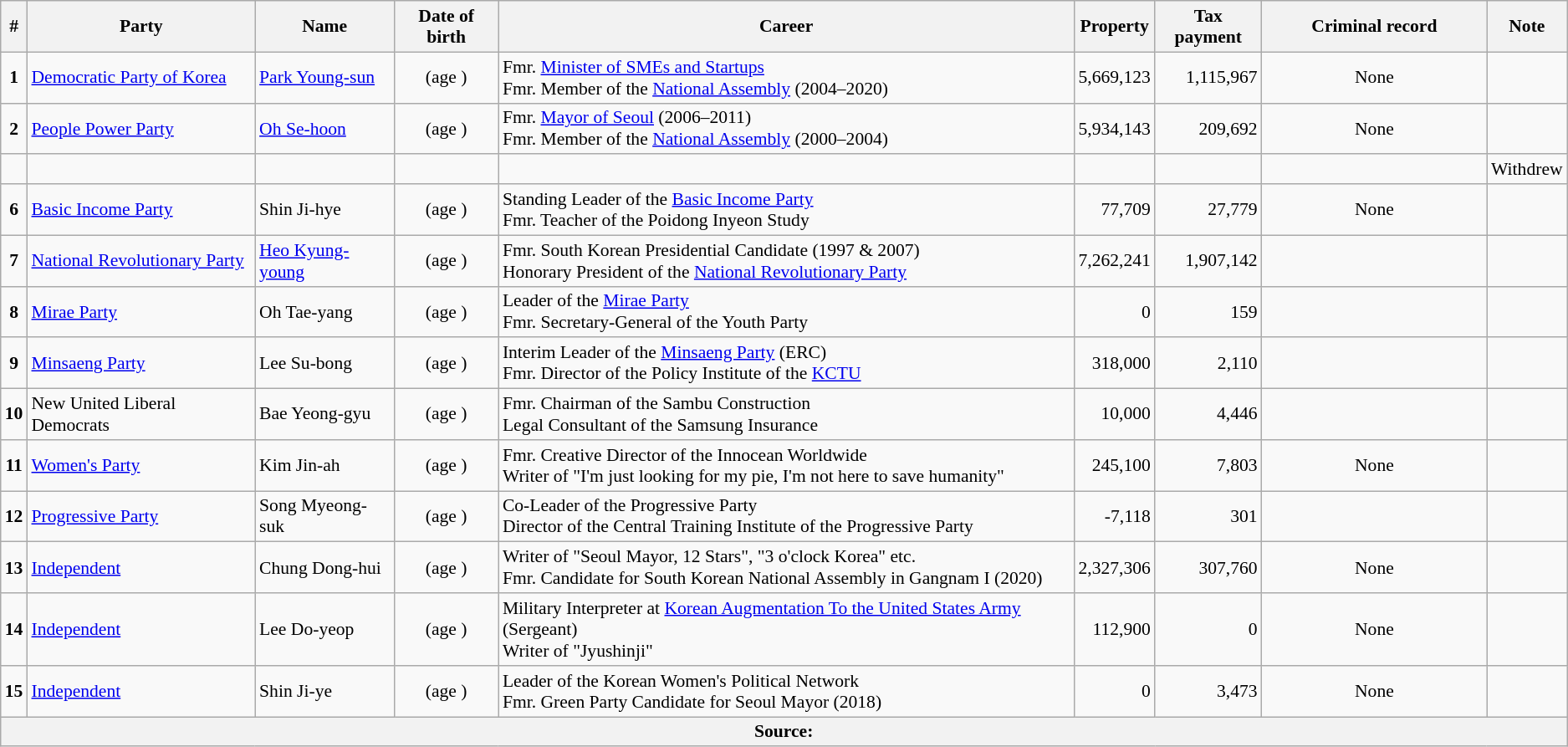<table class="wikitable" style="font-size:90%;">
<tr>
<th>#</th>
<th>Party</th>
<th>Name</th>
<th>Date of birth</th>
<th>Career</th>
<th>Property<br></th>
<th>Tax payment<br></th>
<th style="width: 12em">Criminal record</th>
<th>Note</th>
</tr>
<tr>
<td style="text-align:center;"><strong>1</strong></td>
<td><a href='#'>Democratic Party of Korea</a></td>
<td><a href='#'>Park Young-sun</a></td>
<td style="text-align:center;"> (age )</td>
<td>Fmr. <a href='#'>Minister of SMEs and Startups</a><br>Fmr. Member of the <a href='#'>National Assembly</a> (2004–2020)</td>
<td style="text-align:right;">5,669,123</td>
<td style="text-align:right;">1,115,967</td>
<td style="text-align:center;">None</td>
<td></td>
</tr>
<tr>
<td style="text-align:center;"><strong>2</strong></td>
<td><a href='#'>People Power Party</a></td>
<td><a href='#'>Oh Se-hoon</a></td>
<td style="text-align:center;"> (age )</td>
<td>Fmr. <a href='#'>Mayor of Seoul</a> (2006–2011)<br>Fmr. Member of the <a href='#'>National Assembly</a> (2000–2004)</td>
<td style="text-align:right;">5,934,143</td>
<td style="text-align:right;">209,692</td>
<td style="text-align:center;">None</td>
<td></td>
</tr>
<tr>
<td style="text-align:center;"><strong></strong></td>
<td></td>
<td></td>
<td style="text-align:center;"></td>
<td></td>
<td></td>
<td></td>
<td></td>
<td>Withdrew</td>
</tr>
<tr>
<td style="text-align:center;"><strong>6</strong></td>
<td><a href='#'>Basic Income Party</a></td>
<td>Shin Ji-hye</td>
<td style="text-align:center;"> (age )</td>
<td>Standing Leader of the <a href='#'>Basic Income Party</a><br>Fmr. Teacher of the Poidong Inyeon Study</td>
<td style="text-align:right;">77,709</td>
<td style="text-align:right;">27,779</td>
<td style="text-align:center;">None</td>
<td></td>
</tr>
<tr>
<td style="text-align:center;"><strong>7</strong></td>
<td><a href='#'>National Revolutionary Party</a></td>
<td><a href='#'>Heo Kyung-young</a></td>
<td style="text-align:center;"> (age )</td>
<td>Fmr. South Korean Presidential Candidate (1997 & 2007)<br>Honorary President of the <a href='#'>National Revolutionary Party</a></td>
<td style="text-align:right;">7,262,241</td>
<td style="text-align:right;">1,907,142</td>
<td style="text-align:center;"></td>
<td></td>
</tr>
<tr>
<td style="text-align:center;"><strong>8</strong></td>
<td><a href='#'>Mirae Party</a></td>
<td>Oh Tae-yang</td>
<td style="text-align:center;"> (age )</td>
<td>Leader of the <a href='#'>Mirae Party</a><br>Fmr. Secretary-General of the Youth Party</td>
<td style="text-align:right;">0</td>
<td style="text-align:right;">159</td>
<td style="text-align:center;"></td>
<td></td>
</tr>
<tr>
<td style="text-align:center;"><strong>9</strong></td>
<td><a href='#'>Minsaeng Party</a></td>
<td>Lee Su-bong</td>
<td style="text-align:center;"> (age )</td>
<td>Interim Leader of the <a href='#'>Minsaeng Party</a> (ERC)<br>Fmr. Director of the Policy Institute of the <a href='#'>KCTU</a></td>
<td style="text-align:right;">318,000</td>
<td style="text-align:right;">2,110</td>
<td style="text-align:center;"></td>
<td></td>
</tr>
<tr>
<td style="text-align:center;"><strong>10</strong></td>
<td>New United Liberal Democrats</td>
<td>Bae Yeong-gyu</td>
<td style="text-align:center;"> (age )</td>
<td>Fmr. Chairman of the Sambu Construction<br>Legal Consultant of the Samsung Insurance</td>
<td style="text-align:right;">10,000</td>
<td style="text-align:right;">4,446</td>
<td style="text-align:center;"></td>
<td></td>
</tr>
<tr>
<td style="text-align:center;"><strong>11</strong></td>
<td><a href='#'>Women's Party</a></td>
<td>Kim Jin-ah</td>
<td style="text-align:center;"> (age )</td>
<td>Fmr. Creative Director of the Innocean Worldwide<br>Writer of "I'm just looking for my pie, I'm not here to save humanity"</td>
<td style="text-align:right;">245,100</td>
<td style="text-align:right;">7,803</td>
<td style="text-align:center;">None</td>
<td></td>
</tr>
<tr>
<td style="text-align:center;"><strong>12</strong></td>
<td><a href='#'>Progressive Party</a></td>
<td>Song Myeong-suk</td>
<td style="text-align:center;"> (age )</td>
<td>Co-Leader of the Progressive Party<br>Director of the Central Training Institute of the Progressive Party</td>
<td style="text-align:right;">-7,118</td>
<td style="text-align:right;">301</td>
<td style="text-align:center;"></td>
<td></td>
</tr>
<tr>
<td style="text-align:center;"><strong>13</strong></td>
<td><a href='#'>Independent</a></td>
<td>Chung Dong-hui</td>
<td style="text-align:center;"> (age )</td>
<td>Writer of "Seoul Mayor, 12 Stars", "3 o'clock Korea" etc.<br>Fmr. Candidate for South Korean National Assembly in Gangnam I (2020)</td>
<td style="text-align:right;">2,327,306</td>
<td style="text-align:right;">307,760</td>
<td style="text-align:center;">None</td>
<td></td>
</tr>
<tr>
<td style="text-align:center;"><strong>14</strong></td>
<td><a href='#'>Independent</a></td>
<td>Lee Do-yeop</td>
<td style="text-align:center;"> (age )</td>
<td>Military Interpreter at <a href='#'>Korean Augmentation To the United States Army</a> (Sergeant)<br>Writer of "Jyushinji"</td>
<td style="text-align:right;">112,900</td>
<td style="text-align:right;">0</td>
<td style="text-align:center;">None</td>
<td></td>
</tr>
<tr>
<td style="text-align:center;"><strong>15</strong></td>
<td><a href='#'>Independent</a></td>
<td>Shin Ji-ye</td>
<td style="text-align:center;"> (age )</td>
<td>Leader of the Korean Women's Political Network<br>Fmr. Green Party Candidate for Seoul Mayor (2018)</td>
<td style="text-align:right;">0</td>
<td style="text-align:right;">3,473</td>
<td style="text-align:center;">None</td>
<td></td>
</tr>
<tr>
<th colspan="9">Source:  </th>
</tr>
</table>
